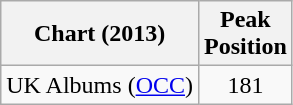<table class="wikitable sortable">
<tr>
<th align="left">Chart (2013)</th>
<th style="text-align:center;">Peak<br>Position</th>
</tr>
<tr>
<td>UK Albums (<a href='#'>OCC</a>)</td>
<td style="text-align:center;">181</td>
</tr>
</table>
